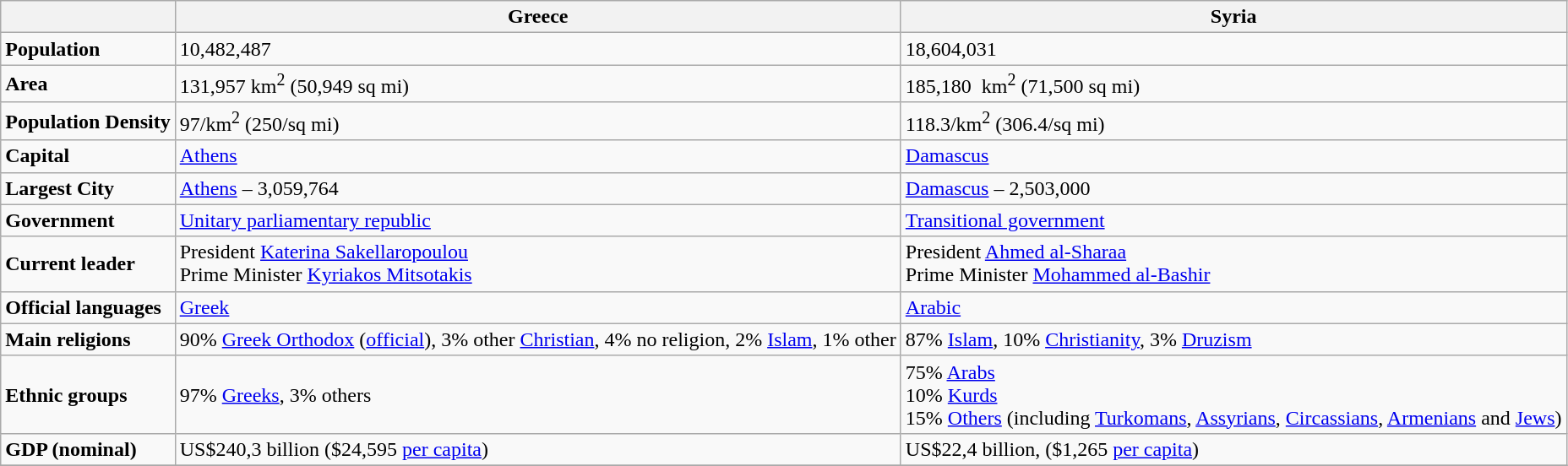<table class="wikitable">
<tr>
<th></th>
<th> <strong>Greece</strong></th>
<th> <strong>Syria</strong></th>
</tr>
<tr>
<td><strong>Population</strong></td>
<td>10,482,487</td>
<td>18,604,031</td>
</tr>
<tr>
<td><strong>Area</strong></td>
<td>131,957 km<sup>2</sup> (50,949 sq mi)</td>
<td>185,180  km<sup>2</sup> (71,500 sq mi)</td>
</tr>
<tr>
<td><strong>Population Density</strong></td>
<td>97/km<sup>2</sup> (250/sq mi)</td>
<td>118.3/km<sup>2</sup>  (306.4/sq mi)</td>
</tr>
<tr>
<td><strong>Capital</strong></td>
<td><a href='#'>Athens</a></td>
<td><a href='#'>Damascus</a></td>
</tr>
<tr>
<td><strong>Largest City</strong></td>
<td><a href='#'>Athens</a> – 3,059,764</td>
<td><a href='#'>Damascus</a> – 2,503,000</td>
</tr>
<tr>
<td><strong>Government</strong></td>
<td><a href='#'>Unitary parliamentary republic</a></td>
<td><a href='#'>Transitional government</a></td>
</tr>
<tr>
<td><strong>Current leader</strong></td>
<td>President <a href='#'>Katerina Sakellaropoulou</a><br> Prime Minister <a href='#'>Kyriakos Mitsotakis</a></td>
<td>President <a href='#'>Ahmed al-Sharaa</a><br>Prime Minister <a href='#'>Mohammed al-Bashir</a></td>
</tr>
<tr>
<td><strong>Official languages</strong></td>
<td><a href='#'>Greek</a></td>
<td><a href='#'>Arabic</a></td>
</tr>
<tr>
<td><strong>Main religions</strong></td>
<td>90% <a href='#'>Greek Orthodox</a> (<a href='#'>official</a>), 3% other <a href='#'>Christian</a>, 4% no religion, 2% <a href='#'>Islam</a>, 1% other</td>
<td>87% <a href='#'>Islam</a>, 10% <a href='#'>Christianity</a>, 3% <a href='#'>Druzism</a></td>
</tr>
<tr>
<td><strong>Ethnic groups</strong></td>
<td>97% <a href='#'>Greeks</a>, 3% others</td>
<td>75% <a href='#'>Arabs</a><br>10% <a href='#'>Kurds</a> <br>15% <a href='#'>Others</a> (including <a href='#'>Turkomans</a>, <a href='#'>Assyrians</a>, <a href='#'>Circassians</a>, <a href='#'>Armenians</a> and <a href='#'>Jews</a>)</td>
</tr>
<tr>
<td><strong>GDP (nominal)</strong></td>
<td>US$240,3 billion ($24,595 <a href='#'>per capita</a>)</td>
<td>US$22,4 billion, ($1,265 <a href='#'>per capita</a>)</td>
</tr>
<tr>
</tr>
</table>
